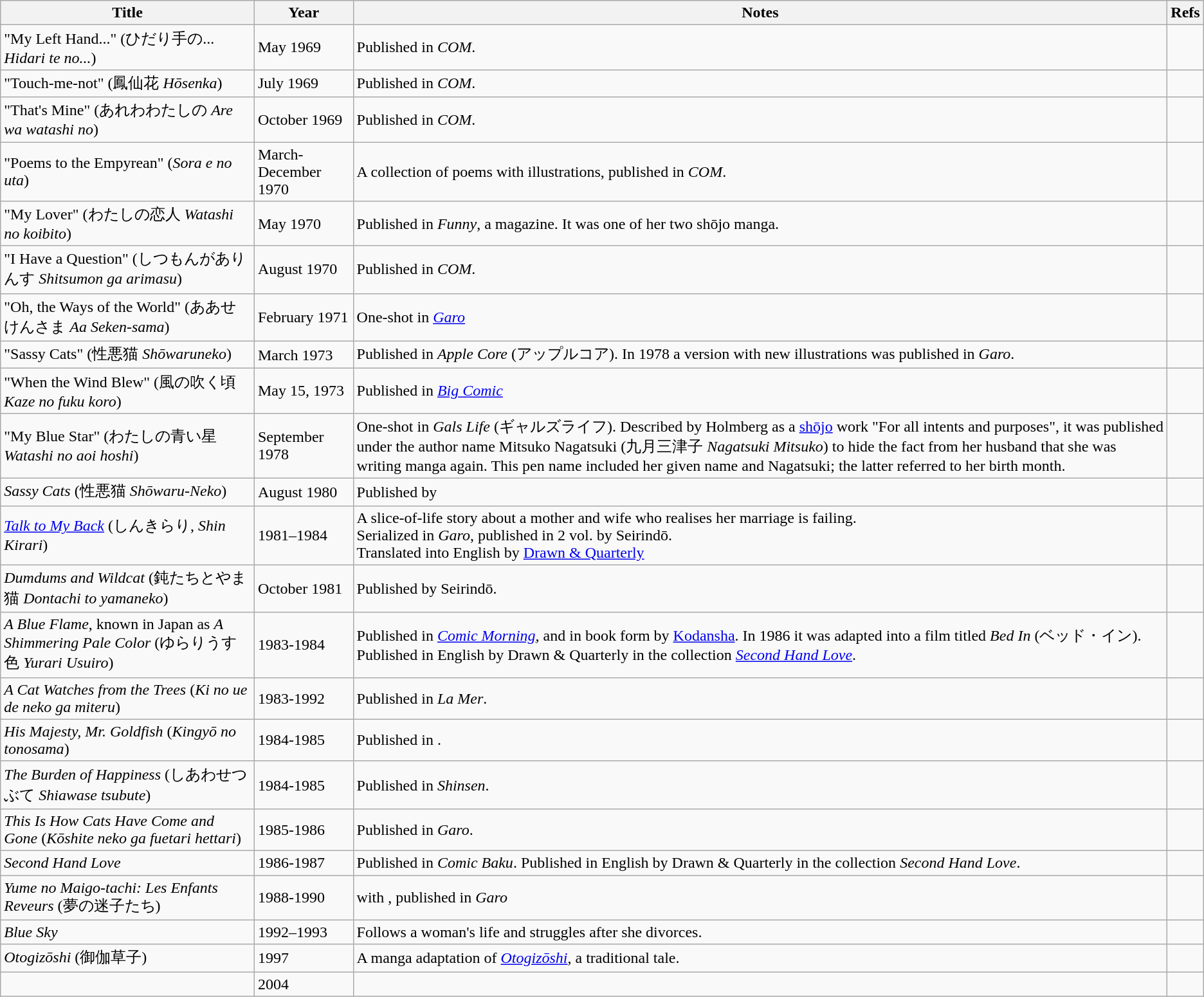<table class="wikitable sortable">
<tr>
<th>Title</th>
<th>Year</th>
<th>Notes</th>
<th>Refs</th>
</tr>
<tr>
<td>"My Left Hand..." (ひだり手の... <em>Hidari te no...</em>)</td>
<td>May 1969</td>
<td>Published in <em>COM</em>.</td>
<td></td>
</tr>
<tr>
<td>"Touch-me-not" (鳳仙花 <em>Hōsenka</em>)</td>
<td>July 1969</td>
<td>Published in <em>COM</em>.</td>
<td></td>
</tr>
<tr>
<td>"That's Mine" (あれわわたしの <em>Are wa watashi no</em>)</td>
<td>October 1969</td>
<td>Published in <em>COM</em>.</td>
<td></td>
</tr>
<tr>
<td>"Poems to the Empyrean" (<em>Sora e no uta</em>)</td>
<td>March-December 1970</td>
<td>A collection of poems with illustrations, published in <em>COM</em>.</td>
<td></td>
</tr>
<tr>
<td>"My Lover" (わたしの恋人 <em>Watashi no koibito</em>)</td>
<td>May 1970</td>
<td>Published in <em>Funny</em>, a magazine. It was one of her two shōjo manga.</td>
<td></td>
</tr>
<tr>
<td>"I Have a Question" (しつもんがありんす <em>Shitsumon ga arimasu</em>)</td>
<td>August 1970</td>
<td>Published in <em>COM</em>.</td>
<td></td>
</tr>
<tr>
<td>"Oh, the Ways of the World" (ああせけんさま <em>Aa Seken-sama</em>)</td>
<td>February 1971</td>
<td>One-shot in <em><a href='#'>Garo</a></em></td>
<td></td>
</tr>
<tr>
<td>"Sassy Cats" (性悪猫 <em>Shōwaruneko</em>)</td>
<td>March 1973</td>
<td>Published in <em>Apple Core</em> (アップルコア). In 1978 a version with new illustrations was published in <em>Garo</em>.</td>
<td></td>
</tr>
<tr>
<td>"When the Wind Blew" (風の吹く頃 <em>Kaze no fuku koro</em>)</td>
<td>May 15, 1973</td>
<td>Published in <em><a href='#'>Big Comic</a></em></td>
<td></td>
</tr>
<tr>
<td>"My Blue Star" (わたしの青い星 <em>Watashi no aoi hoshi</em>)</td>
<td>September 1978</td>
<td>One-shot in <em>Gals Life</em> (ギャルズライフ). Described by Holmberg as a <a href='#'>shōjo</a> work "For all intents and purposes", it was published under the author name Mitsuko Nagatsuki (九月三津子 <em>Nagatsuki Mitsuko</em>) to hide the fact from her husband that she was writing manga again. This pen name included her given name and Nagatsuki; the latter referred to her birth month.</td>
<td></td>
</tr>
<tr>
<td><em>Sassy Cats</em> (性悪猫 <em>Shōwaru-Neko</em>)</td>
<td>August 1980</td>
<td>Published by </td>
<td></td>
</tr>
<tr>
<td><em><a href='#'>Talk to My Back</a></em> (しんきらり, <em>Shin Kirari</em>)</td>
<td>1981–1984</td>
<td>A slice-of-life story about a mother and wife who realises her marriage is failing.<br>Serialized in <em>Garo</em>, published in 2 vol. by Seirindō.<br>Translated into English by <a href='#'>Drawn & Quarterly</a></td>
<td></td>
</tr>
<tr>
<td><em>Dumdums and Wildcat</em> (鈍たちとやま猫 <em>Dontachi to yamaneko</em>)</td>
<td>October 1981</td>
<td>Published by Seirindō.</td>
<td></td>
</tr>
<tr>
<td><em>A Blue Flame</em>, known in Japan as <em>A Shimmering Pale Color</em> (ゆらりうす色  <em>Yurari Usuiro</em>)</td>
<td>1983-1984</td>
<td>Published in <em><a href='#'>Comic Morning</a></em>, and in book form by <a href='#'>Kodansha</a>. In 1986 it was adapted into a film titled <em>Bed In</em> (ベッド・イン). Published in English by Drawn & Quarterly in the collection <em><a href='#'>Second Hand Love</a></em>.</td>
<td></td>
</tr>
<tr>
<td><em>A Cat Watches from the Trees</em> (<em>Ki no ue de neko ga miteru</em>)</td>
<td>1983-1992</td>
<td>Published in <em>La Mer</em>.</td>
<td></td>
</tr>
<tr>
<td><em>His Majesty, Mr. Goldfish</em> (<em>Kingyō no tonosama</em>)</td>
<td>1984-1985</td>
<td>Published in <em></em>.</td>
<td></td>
</tr>
<tr>
<td><em>The Burden of Happiness</em> (しあわせつぶて <em>Shiawase tsubute</em>)</td>
<td>1984-1985</td>
<td>Published in <em>Shinsen</em>.</td>
<td></td>
</tr>
<tr>
<td><em>This Is How Cats Have Come and Gone</em> (<em>Kōshite neko ga fuetari hettari</em>)</td>
<td>1985-1986</td>
<td>Published in <em>Garo</em>.</td>
<td></td>
</tr>
<tr>
<td><em>Second Hand Love</em></td>
<td>1986-1987</td>
<td>Published in <em>Comic Baku</em>. Published in English by Drawn & Quarterly in the collection <em>Second Hand Love</em>.</td>
<td></td>
</tr>
<tr>
<td><em>Yume no Maigo-tachi: Les Enfants Reveurs</em> (夢の迷子たち)</td>
<td>1988-1990</td>
<td>with , published in <em>Garo</em></td>
<td></td>
</tr>
<tr>
<td><em>Blue Sky</em></td>
<td>1992–1993</td>
<td>Follows a woman's life and struggles after she divorces.</td>
<td></td>
</tr>
<tr>
<td><em>Otogizōshi</em> (御伽草子)</td>
<td>1997</td>
<td>A manga adaptation of <em><a href='#'>Otogizōshi</a></em>, a traditional tale.</td>
<td></td>
</tr>
<tr>
<td></td>
<td>2004</td>
<td></td>
<td></td>
</tr>
</table>
